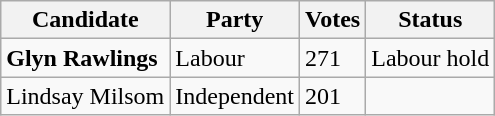<table class="wikitable sortable">
<tr>
<th>Candidate</th>
<th>Party</th>
<th>Votes</th>
<th>Status</th>
</tr>
<tr>
<td><strong>Glyn Rawlings</strong></td>
<td>Labour</td>
<td>271</td>
<td>Labour hold</td>
</tr>
<tr>
<td>Lindsay Milsom</td>
<td>Independent</td>
<td>201</td>
<td></td>
</tr>
</table>
